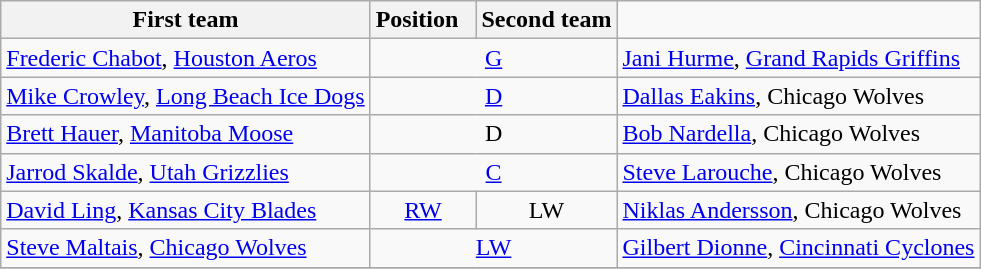<table class="wikitable">
<tr>
<th>First team</th>
<th>Position  </th>
<th>Second team</th>
</tr>
<tr>
<td><a href='#'>Frederic Chabot</a>, <a href='#'>Houston Aeros</a></td>
<td colspan="2" align=center><a href='#'>G</a></td>
<td><a href='#'>Jani Hurme</a>, <a href='#'>Grand Rapids Griffins</a></td>
</tr>
<tr>
<td><a href='#'>Mike Crowley</a>, <a href='#'>Long Beach Ice Dogs</a></td>
<td colspan="2" align=center><a href='#'>D</a></td>
<td><a href='#'>Dallas Eakins</a>, Chicago Wolves</td>
</tr>
<tr>
<td><a href='#'>Brett Hauer</a>, <a href='#'>Manitoba Moose</a></td>
<td colspan="2" align=center>D</td>
<td><a href='#'>Bob Nardella</a>, Chicago Wolves</td>
</tr>
<tr>
<td><a href='#'>Jarrod Skalde</a>, <a href='#'>Utah Grizzlies</a></td>
<td colspan="2" align=center><a href='#'>C</a></td>
<td><a href='#'>Steve Larouche</a>, Chicago Wolves</td>
</tr>
<tr>
<td><a href='#'>David Ling</a>, <a href='#'>Kansas City Blades</a></td>
<td align=center><a href='#'>RW</a></td>
<td align=center>LW</td>
<td><a href='#'>Niklas Andersson</a>, Chicago Wolves</td>
</tr>
<tr>
<td><a href='#'>Steve Maltais</a>, <a href='#'>Chicago Wolves</a></td>
<td colspan="2" align=center><a href='#'>LW</a></td>
<td><a href='#'>Gilbert Dionne</a>, <a href='#'>Cincinnati Cyclones</a></td>
</tr>
<tr>
</tr>
</table>
